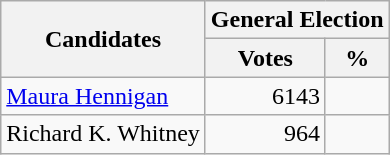<table class=wikitable>
<tr>
<th colspan=1 rowspan=2><strong>Candidates</strong></th>
<th colspan=2><strong>General Election</strong></th>
</tr>
<tr>
<th>Votes</th>
<th>%</th>
</tr>
<tr>
<td><a href='#'>Maura Hennigan</a></td>
<td align="right">6143</td>
<td align="right"></td>
</tr>
<tr>
<td>Richard K. Whitney</td>
<td align="right">964</td>
<td align="right"></td>
</tr>
</table>
